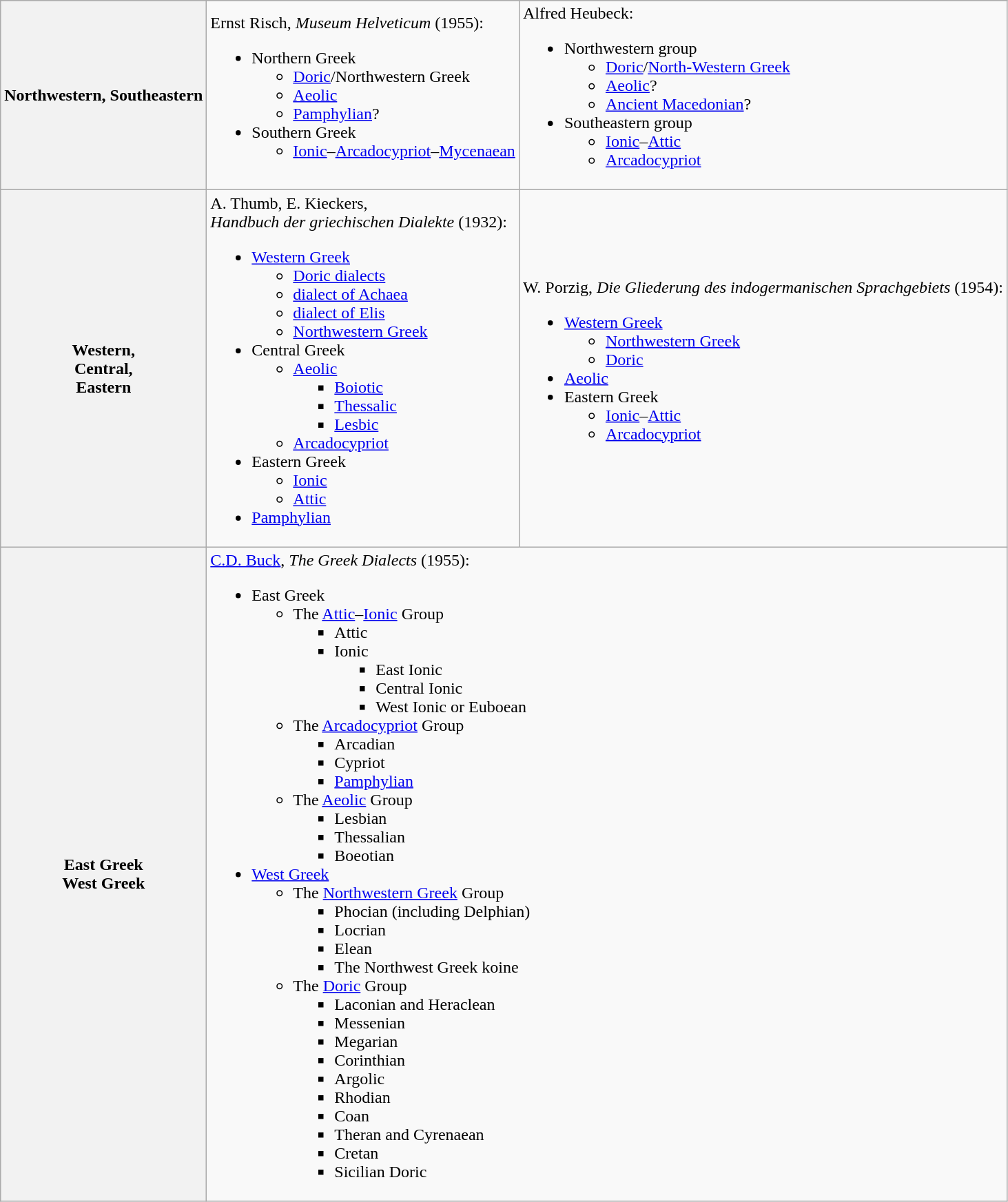<table class="wikitable">
<tr>
<th>Northwestern, Southeastern</th>
<td>Ernst Risch, <em>Museum Helveticum</em> (1955):<br><ul><li>Northern Greek<ul><li><a href='#'>Doric</a>/Northwestern Greek</li><li><a href='#'>Aeolic</a></li><li><a href='#'>Pamphylian</a>?</li></ul></li><li>Southern Greek<ul><li><a href='#'>Ionic</a>–<a href='#'>Arcadocypriot</a>–<a href='#'>Mycenaean</a></li></ul></li></ul></td>
<td>Alfred Heubeck:<br><ul><li>Northwestern group<ul><li><a href='#'>Doric</a>/<a href='#'>North-Western Greek</a></li><li><a href='#'>Aeolic</a>?</li><li><a href='#'>Ancient Macedonian</a>?</li></ul></li><li>Southeastern group<ul><li><a href='#'>Ionic</a>–<a href='#'>Attic</a></li><li><a href='#'>Arcadocypriot</a></li></ul></li></ul></td>
</tr>
<tr>
<th>Western,<br>Central,<br>Eastern</th>
<td>A. Thumb, E. Kieckers,<br><em>Handbuch der griechischen Dialekte</em> (1932):<br><ul><li><a href='#'>Western Greek</a><ul><li><a href='#'>Doric dialects</a></li><li><a href='#'>dialect of Achaea</a></li><li><a href='#'>dialect of Elis</a></li><li><a href='#'>Northwestern Greek</a></li></ul></li><li>Central Greek<ul><li><a href='#'>Aeolic</a><ul><li><a href='#'>Boiotic</a></li><li><a href='#'>Thessalic</a></li><li><a href='#'>Lesbic</a></li></ul></li><li><a href='#'>Arcadocypriot</a></li></ul></li><li>Eastern Greek<ul><li><a href='#'>Ionic</a></li><li><a href='#'>Attic</a></li></ul></li><li><a href='#'>Pamphylian</a></li></ul></td>
<td>W. Porzig, <em>Die Gliederung des indogermanischen Sprachgebiets</em> (1954):<br><ul><li><a href='#'>Western Greek</a><ul><li><a href='#'>Northwestern Greek</a></li><li><a href='#'>Doric</a></li></ul></li><li><a href='#'>Aeolic</a></li><li>Eastern Greek<ul><li><a href='#'>Ionic</a>–<a href='#'>Attic</a></li><li><a href='#'>Arcadocypriot</a></li></ul></li></ul></td>
</tr>
<tr>
<th>East Greek<br>West Greek</th>
<td colspan="2"><a href='#'>C.D. Buck</a>, <em>The Greek Dialects</em> (1955):<br><ul><li>East Greek<ul><li>The <a href='#'>Attic</a>–<a href='#'>Ionic</a> Group<ul><li>Attic</li><li>Ionic<ul><li>East Ionic</li><li>Central Ionic</li><li>West Ionic or Euboean</li></ul></li></ul></li><li>The <a href='#'>Arcadocypriot</a> Group<ul><li>Arcadian</li><li>Cypriot</li><li><a href='#'>Pamphylian</a></li></ul></li><li>The <a href='#'>Aeolic</a> Group<ul><li>Lesbian</li><li>Thessalian</li><li>Boeotian</li></ul></li></ul></li><li><a href='#'>West Greek</a><ul><li>The <a href='#'>Northwestern Greek</a> Group<ul><li>Phocian (including Delphian)</li><li>Locrian</li><li>Elean</li><li>The Northwest Greek koine</li></ul></li><li>The <a href='#'>Doric</a> Group<ul><li>Laconian and Heraclean</li><li>Messenian</li><li>Megarian</li><li>Corinthian</li><li>Argolic</li><li>Rhodian</li><li>Coan</li><li>Theran and Cyrenaean</li><li>Cretan</li><li>Sicilian Doric</li></ul></li></ul></li></ul></td>
</tr>
</table>
